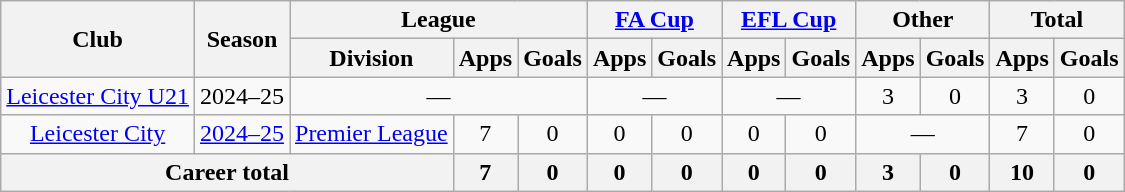<table class=wikitable style=text-align:center>
<tr>
<th rowspan=2>Club</th>
<th rowspan=2>Season</th>
<th colspan=3>League</th>
<th colspan=2><a href='#'>FA Cup</a></th>
<th colspan=2><a href='#'>EFL Cup</a></th>
<th colspan=2>Other</th>
<th colspan=2>Total</th>
</tr>
<tr>
<th>Division</th>
<th>Apps</th>
<th>Goals</th>
<th>Apps</th>
<th>Goals</th>
<th>Apps</th>
<th>Goals</th>
<th>Apps</th>
<th>Goals</th>
<th>Apps</th>
<th>Goals</th>
</tr>
<tr>
<td><a href='#'>Leicester City U21</a></td>
<td>2024–25</td>
<td colspan=3>—</td>
<td colspan=2>—</td>
<td colspan=2>—</td>
<td>3</td>
<td>0</td>
<td>3</td>
<td>0</td>
</tr>
<tr>
<td><a href='#'>Leicester City</a></td>
<td><a href='#'>2024–25</a></td>
<td><a href='#'>Premier League</a></td>
<td>7</td>
<td>0</td>
<td>0</td>
<td>0</td>
<td>0</td>
<td>0</td>
<td colspan=2>—</td>
<td>7</td>
<td>0</td>
</tr>
<tr>
<th colspan=3>Career total</th>
<th>7</th>
<th>0</th>
<th>0</th>
<th>0</th>
<th>0</th>
<th>0</th>
<th>3</th>
<th>0</th>
<th>10</th>
<th>0</th>
</tr>
</table>
